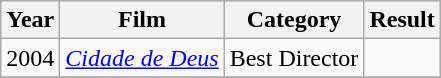<table class="wikitable">
<tr>
<th>Year</th>
<th>Film</th>
<th>Category</th>
<th>Result</th>
</tr>
<tr>
<td>2004</td>
<td><em><a href='#'>Cidade de Deus</a></em></td>
<td>Best Director</td>
<td></td>
</tr>
<tr>
</tr>
</table>
